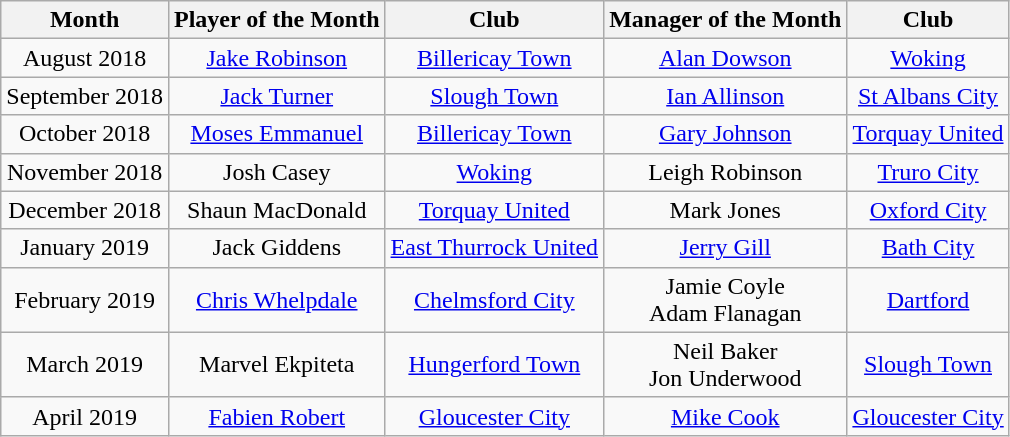<table class=wikitable style="text-align:center">
<tr>
<th>Month</th>
<th>Player of the Month</th>
<th>Club</th>
<th>Manager of the Month</th>
<th>Club</th>
</tr>
<tr>
<td>August 2018</td>
<td><a href='#'>Jake Robinson</a></td>
<td><a href='#'>Billericay Town</a></td>
<td><a href='#'>Alan Dowson</a></td>
<td><a href='#'>Woking</a></td>
</tr>
<tr>
<td>September 2018</td>
<td><a href='#'>Jack Turner</a></td>
<td><a href='#'>Slough Town</a></td>
<td><a href='#'>Ian Allinson</a></td>
<td><a href='#'>St Albans City</a></td>
</tr>
<tr>
<td>October 2018</td>
<td><a href='#'>Moses Emmanuel</a></td>
<td><a href='#'>Billericay Town</a></td>
<td><a href='#'>Gary Johnson</a></td>
<td><a href='#'>Torquay United</a></td>
</tr>
<tr>
<td>November 2018</td>
<td>Josh Casey</td>
<td><a href='#'>Woking</a></td>
<td>Leigh Robinson</td>
<td><a href='#'>Truro City</a></td>
</tr>
<tr>
<td>December 2018</td>
<td>Shaun MacDonald</td>
<td><a href='#'>Torquay United</a></td>
<td>Mark Jones</td>
<td><a href='#'>Oxford City</a></td>
</tr>
<tr>
<td>January 2019</td>
<td>Jack Giddens</td>
<td><a href='#'>East Thurrock United</a></td>
<td><a href='#'>Jerry Gill</a></td>
<td><a href='#'>Bath City</a></td>
</tr>
<tr>
<td>February 2019</td>
<td><a href='#'>Chris Whelpdale</a></td>
<td><a href='#'>Chelmsford City</a></td>
<td>Jamie Coyle<br>Adam Flanagan</td>
<td><a href='#'>Dartford</a></td>
</tr>
<tr>
<td>March 2019</td>
<td>Marvel Ekpiteta</td>
<td><a href='#'>Hungerford Town</a></td>
<td>Neil Baker<br>Jon Underwood</td>
<td><a href='#'>Slough Town</a></td>
</tr>
<tr>
<td>April 2019</td>
<td><a href='#'>Fabien Robert</a></td>
<td><a href='#'>Gloucester City</a></td>
<td><a href='#'>Mike Cook</a></td>
<td><a href='#'>Gloucester City</a></td>
</tr>
</table>
